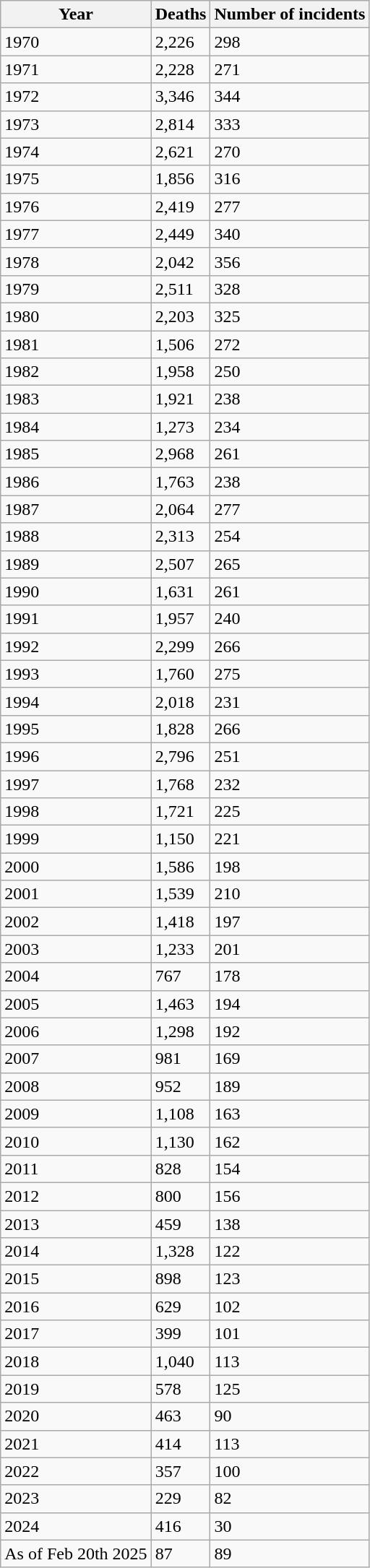<table class="sortable wikitable">
<tr>
<th><strong>Year</strong></th>
<th><strong>Deaths</strong></th>
<th><strong>Number of incidents</strong></th>
</tr>
<tr>
<td>1970</td>
<td>2,226</td>
<td>298</td>
</tr>
<tr>
<td>1971</td>
<td>2,228</td>
<td>271</td>
</tr>
<tr>
<td>1972</td>
<td>3,346</td>
<td>344</td>
</tr>
<tr>
<td>1973</td>
<td>2,814</td>
<td>333</td>
</tr>
<tr>
<td>1974</td>
<td>2,621</td>
<td>270</td>
</tr>
<tr>
<td>1975</td>
<td>1,856</td>
<td>316</td>
</tr>
<tr>
<td>1976</td>
<td>2,419</td>
<td>277</td>
</tr>
<tr>
<td>1977</td>
<td>2,449</td>
<td>340</td>
</tr>
<tr>
<td>1978</td>
<td>2,042</td>
<td>356</td>
</tr>
<tr>
<td>1979</td>
<td>2,511</td>
<td>328</td>
</tr>
<tr>
<td>1980</td>
<td>2,203</td>
<td>325</td>
</tr>
<tr>
<td>1981</td>
<td>1,506</td>
<td>272</td>
</tr>
<tr>
<td>1982</td>
<td>1,958</td>
<td>250</td>
</tr>
<tr>
<td>1983</td>
<td>1,921</td>
<td>238</td>
</tr>
<tr>
<td>1984</td>
<td>1,273</td>
<td>234</td>
</tr>
<tr>
<td>1985</td>
<td>2,968</td>
<td>261</td>
</tr>
<tr>
<td>1986</td>
<td>1,763</td>
<td>238</td>
</tr>
<tr>
<td>1987</td>
<td>2,064</td>
<td>277</td>
</tr>
<tr>
<td>1988</td>
<td>2,313</td>
<td>254</td>
</tr>
<tr>
<td>1989</td>
<td>2,507</td>
<td>265</td>
</tr>
<tr>
<td>1990</td>
<td>1,631</td>
<td>261</td>
</tr>
<tr>
<td>1991</td>
<td>1,957</td>
<td>240</td>
</tr>
<tr>
<td>1992</td>
<td>2,299</td>
<td>266</td>
</tr>
<tr>
<td>1993</td>
<td>1,760</td>
<td>275</td>
</tr>
<tr>
<td>1994</td>
<td>2,018</td>
<td>231</td>
</tr>
<tr>
<td>1995</td>
<td>1,828</td>
<td>266</td>
</tr>
<tr>
<td>1996</td>
<td>2,796</td>
<td>251</td>
</tr>
<tr>
<td>1997</td>
<td>1,768</td>
<td>232</td>
</tr>
<tr>
<td>1998</td>
<td>1,721</td>
<td>225</td>
</tr>
<tr>
<td>1999</td>
<td>1,150</td>
<td>221</td>
</tr>
<tr>
<td>2000</td>
<td>1,586</td>
<td>198</td>
</tr>
<tr>
<td>2001</td>
<td>1,539</td>
<td>210</td>
</tr>
<tr>
<td>2002</td>
<td>1,418</td>
<td>197</td>
</tr>
<tr>
<td>2003</td>
<td>1,233</td>
<td>201</td>
</tr>
<tr>
<td>2004</td>
<td>767</td>
<td>178</td>
</tr>
<tr>
<td>2005</td>
<td>1,463</td>
<td>194</td>
</tr>
<tr>
<td>2006</td>
<td>1,298</td>
<td>192</td>
</tr>
<tr>
<td>2007</td>
<td>981</td>
<td>169</td>
</tr>
<tr>
<td>2008</td>
<td>952</td>
<td>189</td>
</tr>
<tr>
<td>2009</td>
<td>1,108</td>
<td>163</td>
</tr>
<tr>
<td>2010</td>
<td>1,130</td>
<td>162</td>
</tr>
<tr>
<td>2011</td>
<td>828</td>
<td>154</td>
</tr>
<tr>
<td>2012</td>
<td>800</td>
<td>156</td>
</tr>
<tr>
<td>2013</td>
<td>459</td>
<td>138</td>
</tr>
<tr>
<td>2014</td>
<td>1,328</td>
<td>122</td>
</tr>
<tr>
<td>2015</td>
<td>898</td>
<td>123</td>
</tr>
<tr>
<td>2016</td>
<td>629</td>
<td>102</td>
</tr>
<tr>
<td>2017</td>
<td>399</td>
<td>101</td>
</tr>
<tr>
<td>2018</td>
<td>1,040</td>
<td>113</td>
</tr>
<tr>
<td>2019</td>
<td>578</td>
<td>125</td>
</tr>
<tr>
<td>2020</td>
<td>463</td>
<td>90</td>
</tr>
<tr>
<td>2021</td>
<td>414</td>
<td>113</td>
</tr>
<tr>
<td>2022</td>
<td>357</td>
<td>100</td>
</tr>
<tr>
<td>2023</td>
<td>229</td>
<td>82</td>
</tr>
<tr>
<td>2024</td>
<td>416</td>
<td>30</td>
</tr>
<tr>
<td>As of Feb 20th 2025</td>
<td>87</td>
<td>89</td>
</tr>
</table>
